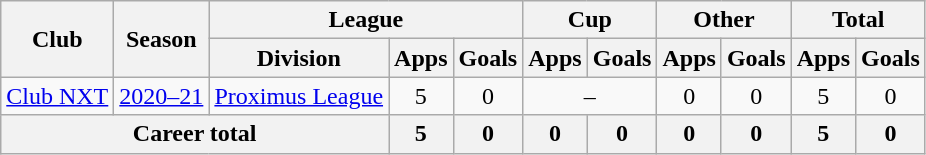<table class="wikitable" style="text-align: center">
<tr>
<th rowspan="2">Club</th>
<th rowspan="2">Season</th>
<th colspan="3">League</th>
<th colspan="2">Cup</th>
<th colspan="2">Other</th>
<th colspan="2">Total</th>
</tr>
<tr>
<th>Division</th>
<th>Apps</th>
<th>Goals</th>
<th>Apps</th>
<th>Goals</th>
<th>Apps</th>
<th>Goals</th>
<th>Apps</th>
<th>Goals</th>
</tr>
<tr>
<td><a href='#'>Club NXT</a></td>
<td><a href='#'>2020–21</a></td>
<td><a href='#'>Proximus League</a></td>
<td>5</td>
<td>0</td>
<td colspan="2">–</td>
<td>0</td>
<td>0</td>
<td>5</td>
<td>0</td>
</tr>
<tr>
<th colspan=3>Career total</th>
<th>5</th>
<th>0</th>
<th>0</th>
<th>0</th>
<th>0</th>
<th>0</th>
<th>5</th>
<th>0</th>
</tr>
</table>
